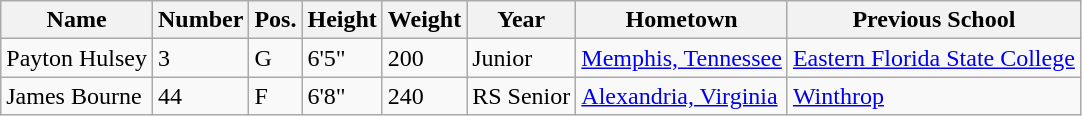<table class="wikitable sortable" border="1">
<tr>
<th>Name</th>
<th>Number</th>
<th>Pos.</th>
<th>Height</th>
<th>Weight</th>
<th>Year</th>
<th>Hometown</th>
<th class="unsortable">Previous School</th>
</tr>
<tr>
<td>Payton Hulsey</td>
<td>3</td>
<td>G</td>
<td>6'5"</td>
<td>200</td>
<td>Junior</td>
<td><a href='#'>Memphis, Tennessee</a></td>
<td><a href='#'>Eastern Florida State College</a></td>
</tr>
<tr>
<td>James Bourne</td>
<td>44</td>
<td>F</td>
<td>6'8"</td>
<td>240</td>
<td>RS Senior</td>
<td><a href='#'>Alexandria, Virginia</a></td>
<td><a href='#'>Winthrop</a></td>
</tr>
</table>
